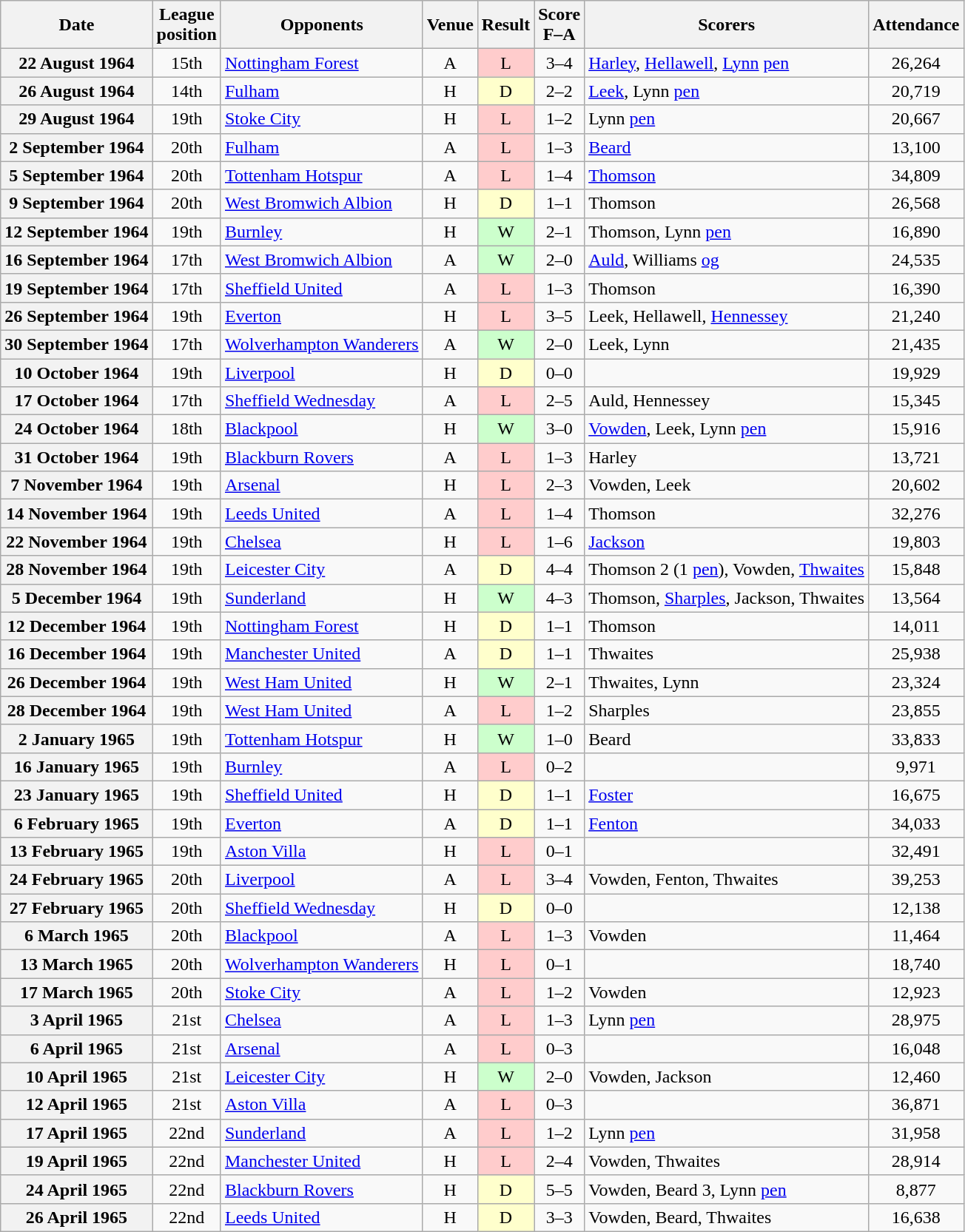<table class="wikitable plainrowheaders" style="text-align:center">
<tr>
<th scope="col">Date</th>
<th scope="col">League<br>position</th>
<th scope="col">Opponents</th>
<th scope="col">Venue</th>
<th scope="col">Result</th>
<th scope="col">Score<br>F–A</th>
<th scope="col">Scorers</th>
<th scope="col">Attendance</th>
</tr>
<tr>
<th scope="row">22 August 1964</th>
<td>15th</td>
<td align="left"><a href='#'>Nottingham Forest</a></td>
<td>A</td>
<td style=background:#fcc>L</td>
<td>3–4</td>
<td align="left"><a href='#'>Harley</a>, <a href='#'>Hellawell</a>, <a href='#'>Lynn</a> <a href='#'>pen</a></td>
<td>26,264</td>
</tr>
<tr>
<th scope="row">26 August 1964</th>
<td>14th</td>
<td align="left"><a href='#'>Fulham</a></td>
<td>H</td>
<td style=background:#ffc>D</td>
<td>2–2</td>
<td align="left"><a href='#'>Leek</a>, Lynn <a href='#'>pen</a></td>
<td>20,719</td>
</tr>
<tr>
<th scope="row">29 August 1964</th>
<td>19th</td>
<td align="left"><a href='#'>Stoke City</a></td>
<td>H</td>
<td style=background:#fcc>L</td>
<td>1–2</td>
<td align="left">Lynn <a href='#'>pen</a></td>
<td>20,667</td>
</tr>
<tr>
<th scope="row">2 September 1964</th>
<td>20th</td>
<td align="left"><a href='#'>Fulham</a></td>
<td>A</td>
<td style=background:#fcc>L</td>
<td>1–3</td>
<td align="left"><a href='#'>Beard</a></td>
<td>13,100</td>
</tr>
<tr>
<th scope="row">5 September 1964</th>
<td>20th</td>
<td align="left"><a href='#'>Tottenham Hotspur</a></td>
<td>A</td>
<td style=background:#fcc>L</td>
<td>1–4</td>
<td align="left"><a href='#'>Thomson</a></td>
<td>34,809</td>
</tr>
<tr>
<th scope="row">9 September 1964</th>
<td>20th</td>
<td align="left"><a href='#'>West Bromwich Albion</a></td>
<td>H</td>
<td style=background:#ffc>D</td>
<td>1–1</td>
<td align="left">Thomson</td>
<td>26,568</td>
</tr>
<tr>
<th scope="row">12 September 1964</th>
<td>19th</td>
<td align="left"><a href='#'>Burnley</a></td>
<td>H</td>
<td style=background:#cfc>W</td>
<td>2–1</td>
<td align="left">Thomson, Lynn <a href='#'>pen</a></td>
<td>16,890</td>
</tr>
<tr>
<th scope="row">16 September 1964</th>
<td>17th</td>
<td align="left"><a href='#'>West Bromwich Albion</a></td>
<td>A</td>
<td style=background:#cfc>W</td>
<td>2–0</td>
<td align="left"><a href='#'>Auld</a>, Williams <a href='#'>og</a></td>
<td>24,535</td>
</tr>
<tr>
<th scope="row">19 September 1964</th>
<td>17th</td>
<td align="left"><a href='#'>Sheffield United</a></td>
<td>A</td>
<td style=background:#fcc>L</td>
<td>1–3</td>
<td align="left">Thomson</td>
<td>16,390</td>
</tr>
<tr>
<th scope="row">26 September 1964</th>
<td>19th</td>
<td align="left"><a href='#'>Everton</a></td>
<td>H</td>
<td style=background:#fcc>L</td>
<td>3–5</td>
<td align="left">Leek, Hellawell, <a href='#'>Hennessey</a></td>
<td>21,240</td>
</tr>
<tr>
<th scope="row">30 September 1964</th>
<td>17th</td>
<td align="left"><a href='#'>Wolverhampton Wanderers</a></td>
<td>A</td>
<td style=background:#cfc>W</td>
<td>2–0</td>
<td align="left">Leek, Lynn</td>
<td>21,435</td>
</tr>
<tr>
<th scope="row">10 October 1964</th>
<td>19th</td>
<td align="left"><a href='#'>Liverpool</a></td>
<td>H</td>
<td style=background:#ffc>D</td>
<td>0–0</td>
<td></td>
<td>19,929</td>
</tr>
<tr>
<th scope="row">17 October 1964</th>
<td>17th</td>
<td align="left"><a href='#'>Sheffield Wednesday</a></td>
<td>A</td>
<td style=background:#fcc>L</td>
<td>2–5</td>
<td align="left">Auld, Hennessey</td>
<td>15,345</td>
</tr>
<tr>
<th scope="row">24 October 1964</th>
<td>18th</td>
<td align="left"><a href='#'>Blackpool</a></td>
<td>H</td>
<td style=background:#cfc>W</td>
<td>3–0</td>
<td align="left"><a href='#'>Vowden</a>, Leek, Lynn <a href='#'>pen</a></td>
<td>15,916</td>
</tr>
<tr>
<th scope="row">31 October 1964</th>
<td>19th</td>
<td align="left"><a href='#'>Blackburn Rovers</a></td>
<td>A</td>
<td style=background:#fcc>L</td>
<td>1–3</td>
<td align="left">Harley</td>
<td>13,721</td>
</tr>
<tr>
<th scope="row">7 November 1964</th>
<td>19th</td>
<td align="left"><a href='#'>Arsenal</a></td>
<td>H</td>
<td style=background:#fcc>L</td>
<td>2–3</td>
<td align="left">Vowden, Leek</td>
<td>20,602</td>
</tr>
<tr>
<th scope="row">14 November 1964</th>
<td>19th</td>
<td align="left"><a href='#'>Leeds United</a></td>
<td>A</td>
<td style=background:#fcc>L</td>
<td>1–4</td>
<td align="left">Thomson</td>
<td>32,276</td>
</tr>
<tr>
<th scope="row">22 November 1964</th>
<td>19th</td>
<td align="left"><a href='#'>Chelsea</a></td>
<td>H</td>
<td style=background:#fcc>L</td>
<td>1–6</td>
<td align="left"><a href='#'>Jackson</a></td>
<td>19,803</td>
</tr>
<tr>
<th scope="row">28 November 1964</th>
<td>19th</td>
<td align="left"><a href='#'>Leicester City</a></td>
<td>A</td>
<td style=background:#ffc>D</td>
<td>4–4</td>
<td align="left">Thomson 2 (1 <a href='#'>pen</a>), Vowden, <a href='#'>Thwaites</a></td>
<td>15,848</td>
</tr>
<tr>
<th scope="row">5 December 1964</th>
<td>19th</td>
<td align="left"><a href='#'>Sunderland</a></td>
<td>H</td>
<td style=background:#cfc>W</td>
<td>4–3</td>
<td align="left">Thomson, <a href='#'>Sharples</a>, Jackson, Thwaites</td>
<td>13,564</td>
</tr>
<tr>
<th scope="row">12 December 1964</th>
<td>19th</td>
<td align="left"><a href='#'>Nottingham Forest</a></td>
<td>H</td>
<td style=background:#ffc>D</td>
<td>1–1</td>
<td align="left">Thomson</td>
<td>14,011</td>
</tr>
<tr>
<th scope="row">16 December 1964</th>
<td>19th</td>
<td align="left"><a href='#'>Manchester United</a></td>
<td>A</td>
<td style=background:#ffc>D</td>
<td>1–1</td>
<td align="left">Thwaites</td>
<td>25,938</td>
</tr>
<tr>
<th scope="row">26 December 1964</th>
<td>19th</td>
<td align="left"><a href='#'>West Ham United</a></td>
<td>H</td>
<td style=background:#cfc>W</td>
<td>2–1</td>
<td align="left">Thwaites, Lynn</td>
<td>23,324</td>
</tr>
<tr>
<th scope="row">28 December 1964</th>
<td>19th</td>
<td align="left"><a href='#'>West Ham United</a></td>
<td>A</td>
<td style=background:#fcc>L</td>
<td>1–2</td>
<td align="left">Sharples</td>
<td>23,855</td>
</tr>
<tr>
<th scope="row">2 January 1965</th>
<td>19th</td>
<td align="left"><a href='#'>Tottenham Hotspur</a></td>
<td>H</td>
<td style=background:#cfc>W</td>
<td>1–0</td>
<td align="left">Beard</td>
<td>33,833</td>
</tr>
<tr>
<th scope="row">16 January 1965</th>
<td>19th</td>
<td align="left"><a href='#'>Burnley</a></td>
<td>A</td>
<td style=background:#fcc>L</td>
<td>0–2</td>
<td></td>
<td>9,971</td>
</tr>
<tr>
<th scope="row">23 January 1965</th>
<td>19th</td>
<td align="left"><a href='#'>Sheffield United</a></td>
<td>H</td>
<td style=background:#ffc>D</td>
<td>1–1</td>
<td align="left"><a href='#'>Foster</a></td>
<td>16,675</td>
</tr>
<tr>
<th scope="row">6 February 1965</th>
<td>19th</td>
<td align="left"><a href='#'>Everton</a></td>
<td>A</td>
<td style=background:#ffc>D</td>
<td>1–1</td>
<td align="left"><a href='#'>Fenton</a></td>
<td>34,033</td>
</tr>
<tr>
<th scope="row">13 February 1965</th>
<td>19th</td>
<td align="left"><a href='#'>Aston Villa</a></td>
<td>H</td>
<td style=background:#fcc>L</td>
<td>0–1</td>
<td></td>
<td>32,491</td>
</tr>
<tr>
<th scope="row">24 February 1965</th>
<td>20th</td>
<td align="left"><a href='#'>Liverpool</a></td>
<td>A</td>
<td style=background:#fcc>L</td>
<td>3–4</td>
<td align="left">Vowden, Fenton, Thwaites</td>
<td>39,253</td>
</tr>
<tr>
<th scope="row">27 February 1965</th>
<td>20th</td>
<td align="left"><a href='#'>Sheffield Wednesday</a></td>
<td>H</td>
<td style=background:#ffc>D</td>
<td>0–0</td>
<td></td>
<td>12,138</td>
</tr>
<tr>
<th scope="row">6 March 1965</th>
<td>20th</td>
<td align="left"><a href='#'>Blackpool</a></td>
<td>A</td>
<td style=background:#fcc>L</td>
<td>1–3</td>
<td align="left">Vowden</td>
<td>11,464</td>
</tr>
<tr>
<th scope="row">13 March 1965</th>
<td>20th</td>
<td align="left"><a href='#'>Wolverhampton Wanderers</a></td>
<td>H</td>
<td style=background:#fcc>L</td>
<td>0–1</td>
<td></td>
<td>18,740</td>
</tr>
<tr>
<th scope="row">17 March 1965</th>
<td>20th</td>
<td align="left"><a href='#'>Stoke City</a></td>
<td>A</td>
<td style=background:#fcc>L</td>
<td>1–2</td>
<td align="left">Vowden</td>
<td>12,923</td>
</tr>
<tr>
<th scope="row">3 April 1965</th>
<td>21st</td>
<td align="left"><a href='#'>Chelsea</a></td>
<td>A</td>
<td style=background:#fcc>L</td>
<td>1–3</td>
<td align="left">Lynn <a href='#'>pen</a></td>
<td>28,975</td>
</tr>
<tr>
<th scope="row">6 April 1965</th>
<td>21st</td>
<td align="left"><a href='#'>Arsenal</a></td>
<td>A</td>
<td style=background:#fcc>L</td>
<td>0–3</td>
<td></td>
<td>16,048</td>
</tr>
<tr>
<th scope="row">10 April 1965</th>
<td>21st</td>
<td align="left"><a href='#'>Leicester City</a></td>
<td>H</td>
<td style=background:#cfc>W</td>
<td>2–0</td>
<td align="left">Vowden, Jackson</td>
<td>12,460</td>
</tr>
<tr>
<th scope="row">12 April 1965</th>
<td>21st</td>
<td align="left"><a href='#'>Aston Villa</a></td>
<td>A</td>
<td style=background:#fcc>L</td>
<td>0–3</td>
<td></td>
<td>36,871</td>
</tr>
<tr>
<th scope="row">17 April 1965</th>
<td>22nd</td>
<td align="left"><a href='#'>Sunderland</a></td>
<td>A</td>
<td style=background:#fcc>L</td>
<td>1–2</td>
<td align="left">Lynn <a href='#'>pen</a></td>
<td>31,958</td>
</tr>
<tr>
<th scope="row">19 April 1965</th>
<td>22nd</td>
<td align="left"><a href='#'>Manchester United</a></td>
<td>H</td>
<td style=background:#fcc>L</td>
<td>2–4</td>
<td align="left">Vowden, Thwaites</td>
<td>28,914</td>
</tr>
<tr>
<th scope="row">24 April 1965</th>
<td>22nd</td>
<td align="left"><a href='#'>Blackburn Rovers</a></td>
<td>H</td>
<td style=background:#ffc>D</td>
<td>5–5</td>
<td align="left">Vowden, Beard 3, Lynn <a href='#'>pen</a></td>
<td>8,877</td>
</tr>
<tr>
<th scope="row">26 April 1965</th>
<td>22nd</td>
<td align="left"><a href='#'>Leeds United</a></td>
<td>H</td>
<td style=background:#ffc>D</td>
<td>3–3</td>
<td align="left">Vowden, Beard, Thwaites</td>
<td>16,638</td>
</tr>
</table>
